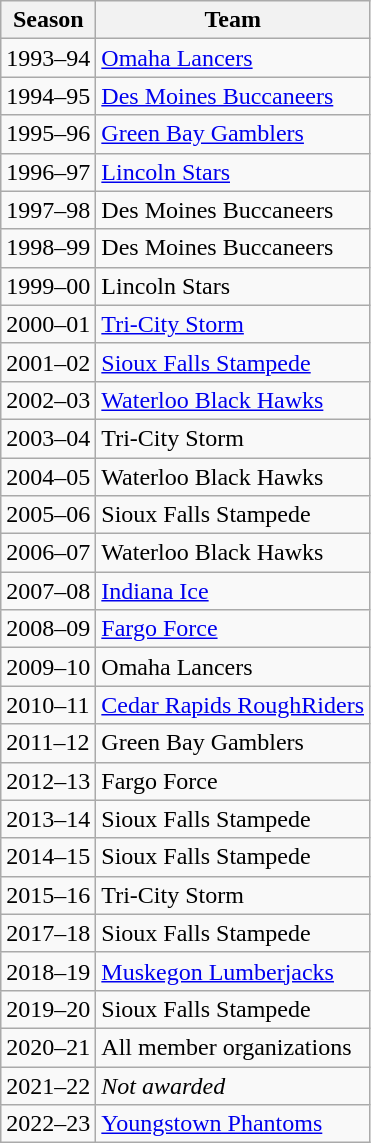<table class="wikitable sortable">
<tr>
<th>Season</th>
<th>Team</th>
</tr>
<tr>
<td>1993–94</td>
<td><a href='#'>Omaha Lancers</a></td>
</tr>
<tr>
<td>1994–95</td>
<td><a href='#'>Des Moines Buccaneers</a></td>
</tr>
<tr>
<td>1995–96</td>
<td><a href='#'>Green Bay Gamblers</a></td>
</tr>
<tr>
<td>1996–97</td>
<td><a href='#'>Lincoln Stars</a></td>
</tr>
<tr>
<td>1997–98</td>
<td>Des Moines Buccaneers</td>
</tr>
<tr>
<td>1998–99</td>
<td>Des Moines Buccaneers</td>
</tr>
<tr>
<td>1999–00</td>
<td>Lincoln Stars</td>
</tr>
<tr>
<td>2000–01</td>
<td><a href='#'>Tri-City Storm</a></td>
</tr>
<tr>
<td>2001–02</td>
<td><a href='#'>Sioux Falls Stampede</a></td>
</tr>
<tr>
<td>2002–03</td>
<td><a href='#'>Waterloo Black Hawks</a></td>
</tr>
<tr>
<td>2003–04</td>
<td>Tri-City Storm</td>
</tr>
<tr>
<td>2004–05</td>
<td>Waterloo Black Hawks</td>
</tr>
<tr>
<td>2005–06</td>
<td>Sioux Falls Stampede</td>
</tr>
<tr>
<td>2006–07</td>
<td>Waterloo Black Hawks</td>
</tr>
<tr>
<td>2007–08</td>
<td><a href='#'>Indiana Ice</a></td>
</tr>
<tr>
<td>2008–09</td>
<td><a href='#'>Fargo Force</a></td>
</tr>
<tr>
<td>2009–10</td>
<td>Omaha Lancers</td>
</tr>
<tr>
<td>2010–11</td>
<td><a href='#'>Cedar Rapids RoughRiders</a></td>
</tr>
<tr>
<td>2011–12</td>
<td>Green Bay Gamblers</td>
</tr>
<tr>
<td>2012–13</td>
<td>Fargo Force</td>
</tr>
<tr>
<td>2013–14</td>
<td>Sioux Falls Stampede</td>
</tr>
<tr>
<td>2014–15</td>
<td>Sioux Falls Stampede</td>
</tr>
<tr>
<td>2015–16</td>
<td>Tri-City Storm</td>
</tr>
<tr>
<td>2017–18</td>
<td>Sioux Falls Stampede</td>
</tr>
<tr>
<td>2018–19</td>
<td><a href='#'>Muskegon Lumberjacks</a></td>
</tr>
<tr>
<td>2019–20</td>
<td>Sioux Falls Stampede</td>
</tr>
<tr>
<td>2020–21</td>
<td>All member organizations</td>
</tr>
<tr>
<td>2021–22</td>
<td><em>Not awarded</em></td>
</tr>
<tr>
<td>2022–23</td>
<td><a href='#'>Youngstown Phantoms</a></td>
</tr>
</table>
